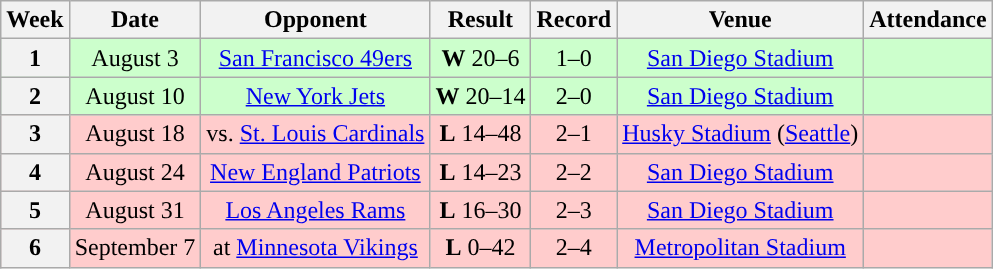<table class="wikitable" style="text-align:center">
<tr>
<th>Week</th>
<th>Date</th>
<th>Opponent</th>
<th>Result</th>
<th>Record</th>
<th>Venue</th>
<th>Attendance</th>
</tr>
<tr style="background:#cfc">
<th>1</th>
<td>August 3</td>
<td><a href='#'>San Francisco 49ers</a></td>
<td><strong>W</strong> 20–6</td>
<td>1–0</td>
<td><a href='#'>San Diego Stadium</a></td>
<td></td>
</tr>
<tr style="background:#cfc">
<th>2</th>
<td>August 10</td>
<td><a href='#'>New York Jets</a></td>
<td><strong>W</strong> 20–14</td>
<td>2–0</td>
<td><a href='#'>San Diego Stadium</a></td>
<td></td>
</tr>
<tr style="background:#fcc">
<th>3</th>
<td>August 18</td>
<td>vs. <a href='#'>St. Louis Cardinals</a></td>
<td><strong>L</strong> 14–48</td>
<td>2–1</td>
<td><a href='#'>Husky Stadium</a> (<a href='#'>Seattle</a>)</td>
<td></td>
</tr>
<tr style="background:#fcc">
<th>4</th>
<td>August 24</td>
<td><a href='#'>New England Patriots</a></td>
<td><strong>L</strong> 14–23</td>
<td>2–2</td>
<td><a href='#'>San Diego Stadium</a></td>
<td></td>
</tr>
<tr style="background:#fcc">
<th>5</th>
<td>August 31</td>
<td><a href='#'>Los Angeles Rams</a></td>
<td><strong>L</strong> 16–30</td>
<td>2–3</td>
<td><a href='#'>San Diego Stadium</a></td>
<td></td>
</tr>
<tr style="background:#fcc">
<th>6</th>
<td>September 7</td>
<td>at <a href='#'>Minnesota Vikings</a></td>
<td><strong>L</strong> 0–42</td>
<td>2–4</td>
<td><a href='#'>Metropolitan Stadium</a></td>
<td></td>
</tr>
</table>
